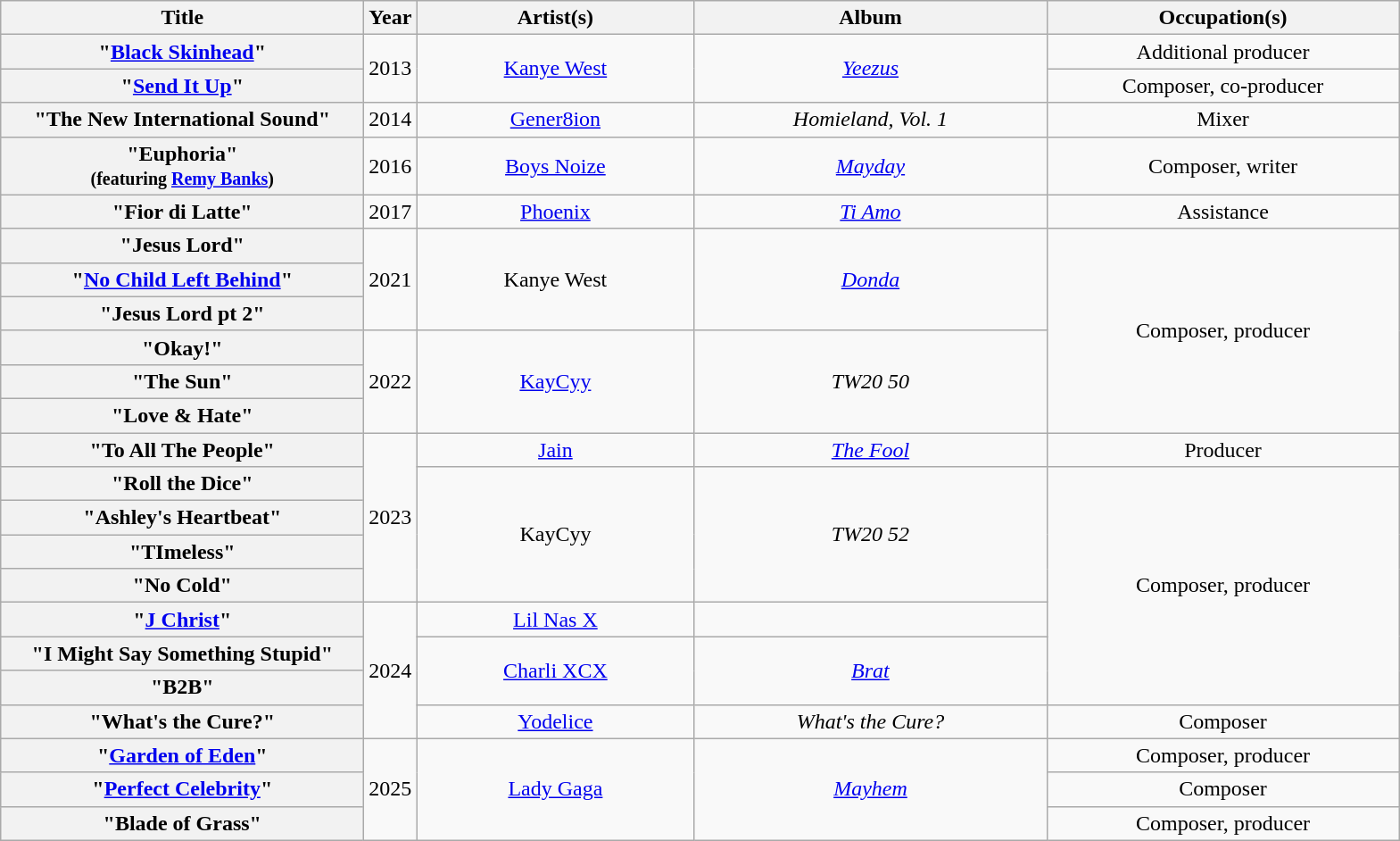<table class="wikitable plainrowheaders" style="text-align:center;">
<tr>
<th scope="col" style="width:16.5em;">Title</th>
<th scope="col">Year</th>
<th scope="col" style="width:200px;">Artist(s)</th>
<th scope="col" style="width:16em;">Album</th>
<th scope="col" style="width:16em;">Occupation(s)</th>
</tr>
<tr>
<th scope="row">"<a href='#'>Black Skinhead</a>"</th>
<td rowspan="2">2013</td>
<td rowspan="2"><a href='#'>Kanye West</a></td>
<td rowspan="2"><em><a href='#'>Yeezus</a></em></td>
<td>Additional producer</td>
</tr>
<tr>
<th scope="row">"<a href='#'>Send It Up</a>"</th>
<td>Composer, co-producer</td>
</tr>
<tr>
<th scope="row">"The New International Sound"</th>
<td>2014</td>
<td><a href='#'>Gener8ion</a></td>
<td><em>Homieland, Vol. 1</em></td>
<td>Mixer</td>
</tr>
<tr>
<th scope="row">"Euphoria"<br><small>(featuring <a href='#'>Remy Banks</a>)</small></th>
<td>2016</td>
<td><a href='#'>Boys Noize</a></td>
<td><em><a href='#'>Mayday</a></em></td>
<td>Composer, writer</td>
</tr>
<tr>
<th scope="row">"Fior di Latte"</th>
<td>2017</td>
<td><a href='#'>Phoenix</a></td>
<td><em><a href='#'>Ti Amo</a></em></td>
<td>Assistance</td>
</tr>
<tr>
<th scope="row">"Jesus Lord"</th>
<td rowspan="3">2021</td>
<td rowspan="3">Kanye West</td>
<td rowspan="3"><em><a href='#'>Donda</a></em></td>
<td rowspan="6">Composer, producer</td>
</tr>
<tr>
<th scope="row">"<a href='#'>No Child Left Behind</a>"</th>
</tr>
<tr>
<th scope="row">"Jesus Lord pt 2"</th>
</tr>
<tr>
<th scope="row">"Okay!"</th>
<td rowspan="3">2022</td>
<td rowspan="3"><a href='#'>KayCyy</a></td>
<td rowspan="3"><em>TW20 50</em></td>
</tr>
<tr>
<th scope="row">"The Sun"</th>
</tr>
<tr>
<th scope="row">"Love & Hate"</th>
</tr>
<tr>
<th scope="row">"To All The People"</th>
<td rowspan="5">2023</td>
<td><a href='#'>Jain</a></td>
<td><em><a href='#'>The Fool</a></em></td>
<td>Producer</td>
</tr>
<tr>
<th scope="row">"Roll the Dice"</th>
<td rowspan="4">KayCyy</td>
<td rowspan="4"><em>TW20 52</em></td>
<td rowspan="7">Composer, producer</td>
</tr>
<tr>
<th scope="row">"Ashley's Heartbeat"</th>
</tr>
<tr>
<th scope="row">"TImeless"</th>
</tr>
<tr>
<th scope="row">"No Cold"</th>
</tr>
<tr>
<th scope="row">"<a href='#'>J Christ</a>"</th>
<td rowspan="4">2024</td>
<td><a href='#'>Lil Nas X</a></td>
<td></td>
</tr>
<tr>
<th scope="row">"I Might Say Something Stupid"</th>
<td rowspan="2"><a href='#'>Charli XCX</a></td>
<td rowspan="2"><em><a href='#'>Brat</a></em></td>
</tr>
<tr>
<th scope="row">"B2B"</th>
</tr>
<tr>
<th scope="row">"What's the Cure?"</th>
<td><a href='#'>Yodelice</a></td>
<td><em>What's the Cure?</em></td>
<td>Composer</td>
</tr>
<tr>
<th scope="row">"<a href='#'>Garden of Eden</a>"</th>
<td rowspan="3">2025</td>
<td rowspan="3"><a href='#'>Lady Gaga</a></td>
<td rowspan="3"><em><a href='#'>Mayhem</a></em></td>
<td>Composer, producer</td>
</tr>
<tr>
<th scope="row">"<a href='#'>Perfect Celebrity</a>"</th>
<td>Composer</td>
</tr>
<tr>
<th scope="row">"Blade of Grass"</th>
<td>Composer, producer</td>
</tr>
</table>
